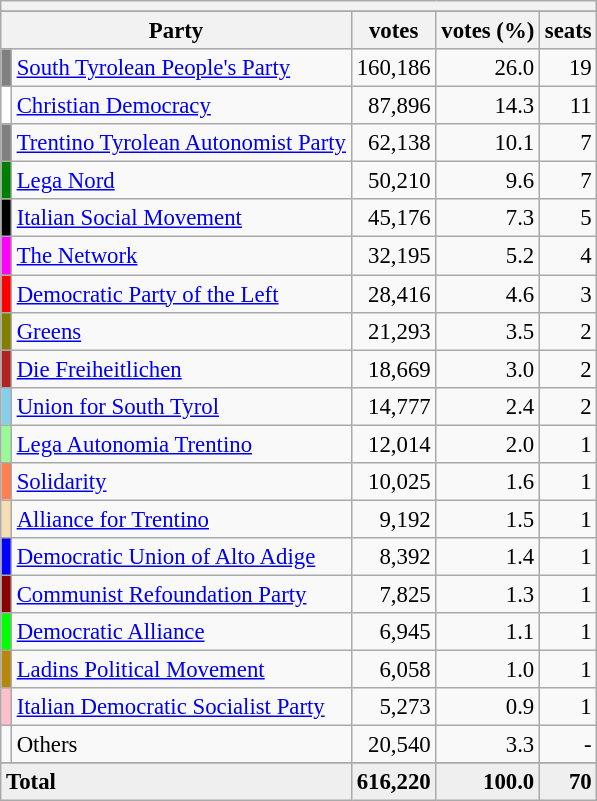<table class="wikitable" style="font-size:95%">
<tr>
<th colspan=5></th>
</tr>
<tr>
</tr>
<tr bgcolor="EFEFEF">
<th colspan=2>Party</th>
<th>votes</th>
<th>votes (%)</th>
<th>seats</th>
</tr>
<tr>
<td bgcolor=Gray></td>
<td><a href='#'>South Tyrolean People's Party</a></td>
<td align=right>160,186</td>
<td align=right>26.0</td>
<td align=right>19</td>
</tr>
<tr>
<td bgcolor=White></td>
<td><a href='#'>Christian Democracy</a></td>
<td align=right>87,896</td>
<td align=right>14.3</td>
<td align=right>11</td>
</tr>
<tr>
<td bgcolor=Gray></td>
<td><a href='#'>Trentino Tyrolean Autonomist Party</a></td>
<td align=right>62,138</td>
<td align=right>10.1</td>
<td align=right>7</td>
</tr>
<tr>
<td bgcolor=Green></td>
<td><a href='#'>Lega Nord</a></td>
<td align=right>50,210</td>
<td align=right>9.6</td>
<td align=right>7</td>
</tr>
<tr>
<td bgcolor=Black></td>
<td><a href='#'>Italian Social Movement</a></td>
<td align=right>45,176</td>
<td align=right>7.3</td>
<td align=right>5</td>
</tr>
<tr>
<td bgcolor=Fuchsia></td>
<td><a href='#'>The Network</a></td>
<td align=right>32,195</td>
<td align=right>5.2</td>
<td align=right>4</td>
</tr>
<tr>
<td bgcolor=Red></td>
<td><a href='#'>Democratic Party of the Left</a></td>
<td align=right>28,416</td>
<td align=right>4.6</td>
<td align=right>3</td>
</tr>
<tr>
<td bgcolor=Olive></td>
<td><a href='#'>Greens</a></td>
<td align=right>21,293</td>
<td align=right>3.5</td>
<td align=right>2</td>
</tr>
<tr>
<td bgcolor=Firebrick></td>
<td><a href='#'>Die Freiheitlichen</a></td>
<td align=right>18,669</td>
<td align=right>3.0</td>
<td align=right>2</td>
</tr>
<tr>
<td bgcolor=Skyblue></td>
<td><a href='#'>Union for South Tyrol</a></td>
<td align=right>14,777</td>
<td align=right>2.4</td>
<td align=right>2</td>
</tr>
<tr>
<td bgcolor=Palegreen></td>
<td><a href='#'>Lega Autonomia Trentino</a></td>
<td align=right>12,014</td>
<td align=right>2.0</td>
<td align=right>1</td>
</tr>
<tr>
<td bgcolor=Coral></td>
<td><a href='#'>Solidarity</a></td>
<td align=right>10,025</td>
<td align=right>1.6</td>
<td align=right>1</td>
</tr>
<tr>
<td bgcolor=Wheat></td>
<td><a href='#'>Alliance for Trentino</a></td>
<td align=right>9,192</td>
<td align=right>1.5</td>
<td align=right>1</td>
</tr>
<tr>
<td bgcolor=Blue></td>
<td><a href='#'>Democratic Union of Alto Adige</a></td>
<td align=right>8,392</td>
<td align=right>1.4</td>
<td align=right>1</td>
</tr>
<tr>
<td bgcolor=Darkred></td>
<td><a href='#'>Communist Refoundation Party</a></td>
<td align=right>7,825</td>
<td align=right>1.3</td>
<td align=right>1</td>
</tr>
<tr>
<td bgcolor=Lime></td>
<td><a href='#'>Democratic Alliance</a></td>
<td align=right>6,945</td>
<td align=right>1.1</td>
<td align=right>1</td>
</tr>
<tr>
<td bgcolor=Darkgoldenrod></td>
<td><a href='#'>Ladins Political Movement</a></td>
<td align=right>6,058</td>
<td align=right>1.0</td>
<td align=right>1</td>
</tr>
<tr>
<td bgcolor=Pink></td>
<td><a href='#'>Italian Democratic Socialist Party</a></td>
<td align=right>5,273</td>
<td align=right>0.9</td>
<td align=right>1</td>
</tr>
<tr>
<td bgcolor=></td>
<td>Others</td>
<td align=right>20,540</td>
<td align=right>3.3</td>
<td align=right>-</td>
</tr>
<tr>
</tr>
<tr bgcolor="EFEFEF">
<td colspan=2><strong>Total</strong></td>
<td align=right><strong>616,220</strong></td>
<td align=right><strong>100.0</strong></td>
<td align=right><strong>70</strong></td>
</tr>
</table>
